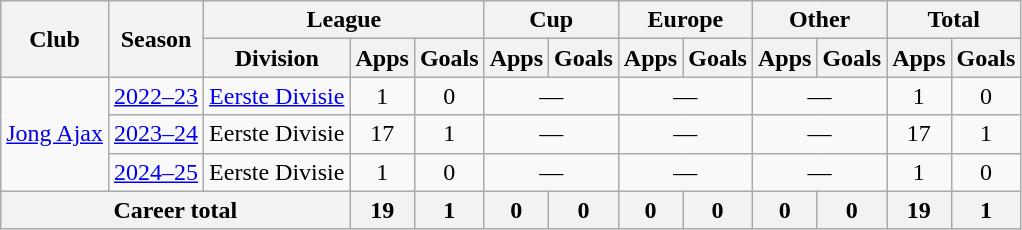<table class="wikitable" style="text-align: center">
<tr>
<th rowspan=2>Club</th>
<th rowspan=2>Season</th>
<th colspan=3>League</th>
<th colspan=2>Cup</th>
<th colspan=2>Europe</th>
<th colspan=2>Other</th>
<th colspan=2>Total</th>
</tr>
<tr>
<th>Division</th>
<th>Apps</th>
<th>Goals</th>
<th>Apps</th>
<th>Goals</th>
<th>Apps</th>
<th>Goals</th>
<th>Apps</th>
<th>Goals</th>
<th>Apps</th>
<th>Goals</th>
</tr>
<tr>
<td rowspan="3"><a href='#'>Jong Ajax</a></td>
<td><a href='#'>2022–23</a></td>
<td><a href='#'>Eerste Divisie</a></td>
<td>1</td>
<td>0</td>
<td colspan="2">—</td>
<td colspan="2">—</td>
<td colspan="2">—</td>
<td>1</td>
<td>0</td>
</tr>
<tr>
<td><a href='#'>2023–24</a></td>
<td>Eerste Divisie</td>
<td>17</td>
<td>1</td>
<td colspan="2">—</td>
<td colspan="2">—</td>
<td colspan="2">—</td>
<td>17</td>
<td>1</td>
</tr>
<tr>
<td><a href='#'>2024–25</a></td>
<td>Eerste Divisie</td>
<td>1</td>
<td>0</td>
<td colspan="2">—</td>
<td colspan="2">—</td>
<td colspan="2">—</td>
<td>1</td>
<td>0</td>
</tr>
<tr>
<th colspan="3">Career total</th>
<th>19</th>
<th>1</th>
<th>0</th>
<th>0</th>
<th>0</th>
<th>0</th>
<th>0</th>
<th>0</th>
<th>19</th>
<th>1</th>
</tr>
</table>
